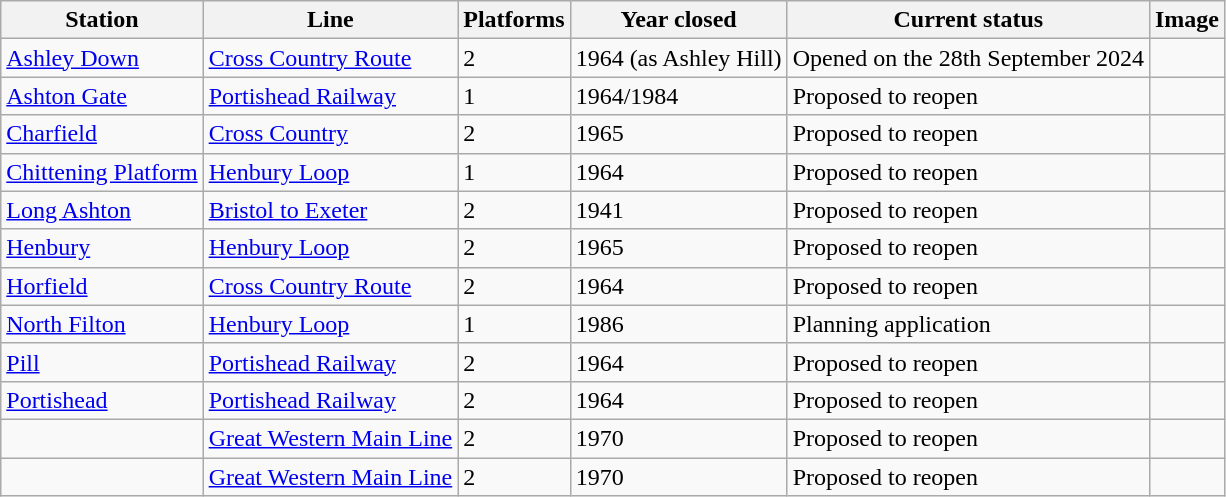<table class="wikitable">
<tr>
<th>Station</th>
<th>Line</th>
<th>Platforms</th>
<th>Year closed</th>
<th>Current status</th>
<th>Image</th>
</tr>
<tr>
<td><a href='#'>Ashley Down</a></td>
<td><a href='#'>Cross Country Route</a></td>
<td>2</td>
<td>1964 (as Ashley Hill)</td>
<td>Opened on the 28th September 2024</td>
<td></td>
</tr>
<tr>
<td><a href='#'>Ashton Gate</a></td>
<td><a href='#'>Portishead Railway</a></td>
<td>1</td>
<td>1964/1984</td>
<td>Proposed to reopen</td>
<td></td>
</tr>
<tr>
<td><a href='#'>Charfield</a></td>
<td><a href='#'>Cross Country</a></td>
<td>2</td>
<td>1965</td>
<td>Proposed to reopen</td>
<td></td>
</tr>
<tr>
<td><a href='#'>Chittening Platform</a></td>
<td><a href='#'>Henbury Loop</a></td>
<td>1</td>
<td>1964</td>
<td>Proposed to reopen</td>
<td></td>
</tr>
<tr>
<td><a href='#'>Long Ashton</a></td>
<td><a href='#'>Bristol to Exeter</a></td>
<td>2</td>
<td>1941</td>
<td>Proposed to reopen</td>
<td></td>
</tr>
<tr>
<td><a href='#'>Henbury</a></td>
<td><a href='#'>Henbury Loop</a></td>
<td>2</td>
<td>1965</td>
<td>Proposed to reopen</td>
<td></td>
</tr>
<tr>
<td><a href='#'>Horfield</a></td>
<td><a href='#'>Cross Country Route</a></td>
<td>2</td>
<td>1964</td>
<td>Proposed to reopen</td>
<td></td>
</tr>
<tr>
<td><a href='#'>North Filton</a></td>
<td><a href='#'>Henbury Loop</a></td>
<td>1</td>
<td>1986</td>
<td>Planning application</td>
<td></td>
</tr>
<tr>
<td><a href='#'>Pill</a></td>
<td><a href='#'>Portishead Railway</a></td>
<td>2</td>
<td>1964</td>
<td>Proposed to reopen</td>
<td></td>
</tr>
<tr>
<td><a href='#'>Portishead</a></td>
<td><a href='#'>Portishead Railway</a></td>
<td>2</td>
<td>1964</td>
<td>Proposed to reopen</td>
<td></td>
</tr>
<tr>
<td></td>
<td><a href='#'>Great Western Main Line</a></td>
<td>2</td>
<td>1970</td>
<td>Proposed to reopen</td>
<td></td>
</tr>
<tr>
<td></td>
<td><a href='#'>Great Western Main Line</a></td>
<td>2</td>
<td>1970</td>
<td>Proposed to reopen</td>
<td></td>
</tr>
</table>
